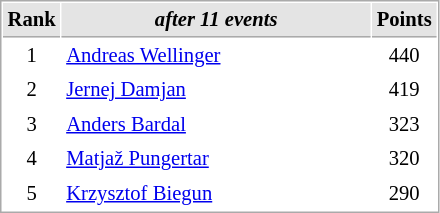<table cellspacing="1" cellpadding="3" style="border:1px solid #aaa; font-size:86%;">
<tr style="background:#e4e4e4;">
<th style="border-bottom:1px solid #aaa; width:10px;">Rank</th>
<th style="border-bottom:1px solid #aaa; width:200px;"><em>after 11 events</em></th>
<th style="border-bottom:1px solid #aaa; width:20px;">Points</th>
</tr>
<tr>
<td align=center>1</td>
<td> <a href='#'>Andreas Wellinger</a></td>
<td align=center>440</td>
</tr>
<tr>
<td align=center>2</td>
<td> <a href='#'>Jernej Damjan</a></td>
<td align=center>419</td>
</tr>
<tr>
<td align=center>3</td>
<td> <a href='#'>Anders Bardal</a></td>
<td align=center>323</td>
</tr>
<tr>
<td align=center>4</td>
<td> <a href='#'>Matjaž Pungertar</a></td>
<td align=center>320</td>
</tr>
<tr>
<td align=center>5</td>
<td> <a href='#'>Krzysztof Biegun</a></td>
<td align=center>290</td>
</tr>
</table>
